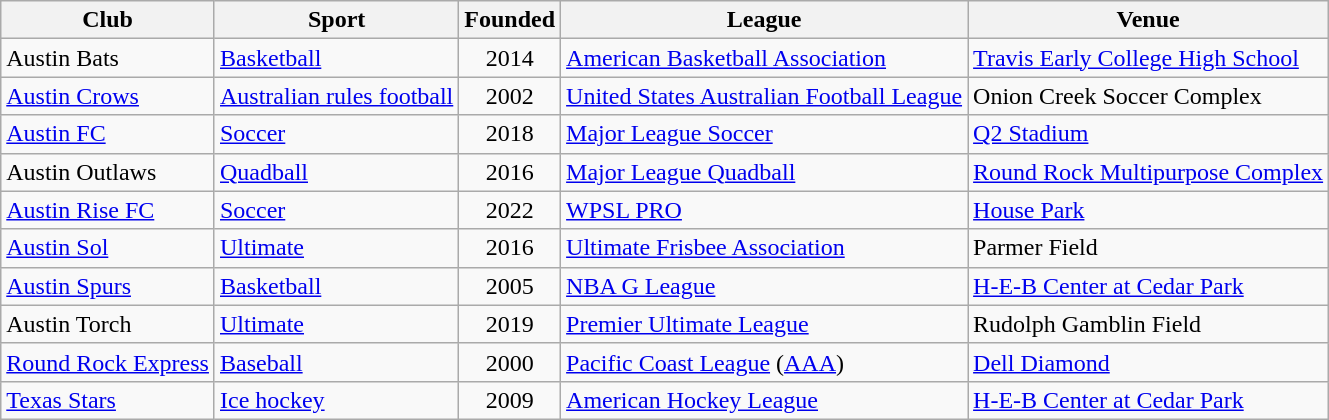<table class="wikitable" style="float:left; margin:10px;">
<tr>
<th>Club</th>
<th>Sport</th>
<th>Founded</th>
<th>League</th>
<th>Venue</th>
</tr>
<tr>
<td>Austin Bats</td>
<td><a href='#'>Basketball</a></td>
<td align=center>2014</td>
<td><a href='#'>American Basketball Association</a></td>
<td><a href='#'>Travis Early College High School</a></td>
</tr>
<tr>
<td><a href='#'>Austin Crows</a></td>
<td><a href='#'>Australian rules football</a></td>
<td align=center>2002</td>
<td><a href='#'>United States Australian Football League</a></td>
<td>Onion Creek Soccer Complex</td>
</tr>
<tr>
<td><a href='#'>Austin FC</a></td>
<td><a href='#'>Soccer</a></td>
<td align=center>2018</td>
<td><a href='#'>Major League Soccer</a></td>
<td><a href='#'>Q2 Stadium</a></td>
</tr>
<tr>
<td>Austin Outlaws</td>
<td><a href='#'>Quadball</a></td>
<td align=center>2016</td>
<td><a href='#'>Major League Quadball</a></td>
<td><a href='#'>Round Rock Multipurpose Complex</a></td>
</tr>
<tr>
<td><a href='#'>Austin Rise FC</a></td>
<td><a href='#'>Soccer</a></td>
<td align=center>2022</td>
<td><a href='#'>WPSL PRO</a></td>
<td><a href='#'>House Park</a></td>
</tr>
<tr>
<td><a href='#'>Austin Sol</a></td>
<td><a href='#'>Ultimate</a></td>
<td align=center>2016</td>
<td><a href='#'>Ultimate Frisbee Association</a></td>
<td>Parmer Field</td>
</tr>
<tr>
<td><a href='#'>Austin Spurs</a></td>
<td><a href='#'>Basketball</a></td>
<td align=center>2005</td>
<td><a href='#'>NBA G League</a></td>
<td><a href='#'>H-E-B Center at Cedar Park</a></td>
</tr>
<tr>
<td>Austin Torch</td>
<td><a href='#'>Ultimate</a></td>
<td align=center>2019</td>
<td><a href='#'>Premier Ultimate League</a></td>
<td>Rudolph Gamblin Field</td>
</tr>
<tr>
<td><a href='#'>Round Rock Express</a></td>
<td><a href='#'>Baseball</a></td>
<td align=center>2000</td>
<td><a href='#'>Pacific Coast League</a> (<a href='#'>AAA</a>)</td>
<td><a href='#'>Dell Diamond</a></td>
</tr>
<tr>
<td><a href='#'>Texas Stars</a></td>
<td><a href='#'>Ice hockey</a></td>
<td align=center>2009</td>
<td><a href='#'>American Hockey League</a></td>
<td><a href='#'>H-E-B Center at Cedar Park</a></td>
</tr>
</table>
